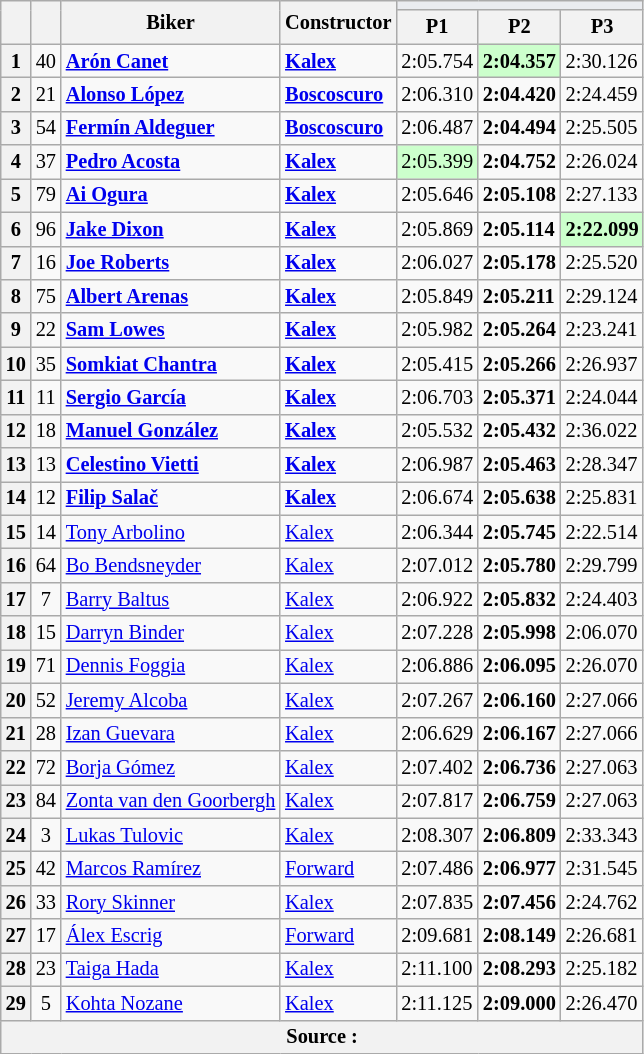<table class="wikitable sortable" style="font-size: 85%;">
<tr>
<th rowspan="2"></th>
<th rowspan="2"></th>
<th rowspan="2">Biker</th>
<th rowspan="2">Constructor</th>
<th colspan="3" style="background:#eaecf0; text-align:center;"></th>
</tr>
<tr>
<th scope="col">P1</th>
<th scope="col">P2</th>
<th scope="col">P3</th>
</tr>
<tr>
<th scope="row">1</th>
<td align="center">40</td>
<td><strong> <a href='#'>Arón Canet</a></strong></td>
<td><strong><a href='#'>Kalex</a></strong></td>
<td>2:05.754</td>
<td style="background:#ccffcc;"><strong>2:04.357</strong></td>
<td>2:30.126</td>
</tr>
<tr>
<th scope="row">2</th>
<td align="center">21</td>
<td><strong> <a href='#'>Alonso López</a></strong></td>
<td><strong><a href='#'>Boscoscuro</a></strong></td>
<td>2:06.310</td>
<td><strong>2:04.420</strong></td>
<td>2:24.459</td>
</tr>
<tr>
<th scope="row">3</th>
<td align="center">54</td>
<td><strong></strong> <strong><a href='#'>Fermín Aldeguer</a></strong></td>
<td><strong><a href='#'>Boscoscuro</a></strong></td>
<td>2:06.487</td>
<td><strong>2:04.494</strong></td>
<td>2:25.505</td>
</tr>
<tr>
<th scope="row">4</th>
<td align="center">37</td>
<td><strong> <a href='#'>Pedro Acosta</a></strong></td>
<td><strong><a href='#'>Kalex</a></strong></td>
<td style="background:#ccffcc;">2:05.399</td>
<td><strong>2:04.752</strong></td>
<td>2:26.024</td>
</tr>
<tr>
<th scope="row">5</th>
<td align="center">79</td>
<td><strong> <a href='#'>Ai Ogura</a></strong></td>
<td><strong><a href='#'>Kalex</a></strong></td>
<td>2:05.646</td>
<td><strong>2:05.108</strong></td>
<td>2:27.133</td>
</tr>
<tr>
<th scope="row">6</th>
<td align="center">96</td>
<td><strong> <a href='#'>Jake Dixon</a></strong></td>
<td><strong><a href='#'>Kalex</a></strong></td>
<td>2:05.869</td>
<td><strong>2:05.114</strong></td>
<td style="background:#ccffcc;"><strong>2:22.099</strong></td>
</tr>
<tr>
<th scope="row">7</th>
<td align="center">16</td>
<td><strong> <a href='#'>Joe Roberts</a></strong></td>
<td><strong><a href='#'>Kalex</a></strong></td>
<td>2:06.027</td>
<td><strong>2:05.178</strong></td>
<td>2:25.520</td>
</tr>
<tr>
<th scope="row">8</th>
<td align="center">75</td>
<td><strong></strong> <strong><a href='#'>Albert Arenas</a></strong></td>
<td><strong><a href='#'>Kalex</a></strong></td>
<td>2:05.849</td>
<td><strong>2:05.211</strong></td>
<td>2:29.124</td>
</tr>
<tr>
<th scope="row">9</th>
<td align="center">22</td>
<td><strong></strong> <strong><a href='#'>Sam Lowes</a></strong></td>
<td><strong><a href='#'>Kalex</a></strong></td>
<td>2:05.982</td>
<td><strong>2:05.264</strong></td>
<td>2:23.241</td>
</tr>
<tr>
<th scope="row">10</th>
<td align="center">35</td>
<td><strong> <a href='#'>Somkiat Chantra</a></strong></td>
<td><strong><a href='#'>Kalex</a></strong></td>
<td>2:05.415</td>
<td><strong>2:05.266</strong></td>
<td>2:26.937</td>
</tr>
<tr>
<th scope="row">11</th>
<td align="center">11</td>
<td><strong> <a href='#'>Sergio García</a></strong></td>
<td><strong><a href='#'>Kalex</a></strong></td>
<td>2:06.703</td>
<td><strong>2:05.371</strong></td>
<td>2:24.044</td>
</tr>
<tr>
<th scope="row">12</th>
<td align="center">18</td>
<td><strong> <a href='#'>Manuel González</a></strong></td>
<td><strong><a href='#'>Kalex</a></strong></td>
<td>2:05.532</td>
<td><strong>2:05.432</strong></td>
<td>2:36.022</td>
</tr>
<tr>
<th scope="row">13</th>
<td align="center">13</td>
<td><strong> <a href='#'>Celestino Vietti</a></strong></td>
<td><strong><a href='#'>Kalex</a></strong></td>
<td>2:06.987</td>
<td><strong>2:05.463</strong></td>
<td>2:28.347</td>
</tr>
<tr>
<th scope="row">14</th>
<td align="center">12</td>
<td><strong> <a href='#'>Filip Salač</a></strong></td>
<td><strong><a href='#'>Kalex</a></strong></td>
<td>2:06.674</td>
<td><strong>2:05.638</strong></td>
<td>2:25.831</td>
</tr>
<tr>
<th scope="row">15</th>
<td align="center">14</td>
<td> <a href='#'>Tony Arbolino</a></td>
<td><a href='#'>Kalex</a></td>
<td>2:06.344</td>
<td><strong>2:05.745</strong></td>
<td>2:22.514</td>
</tr>
<tr>
<th scope="row">16</th>
<td align="center">64</td>
<td> <a href='#'>Bo Bendsneyder</a></td>
<td><a href='#'>Kalex</a></td>
<td>2:07.012</td>
<td><strong>2:05.780</strong></td>
<td>2:29.799</td>
</tr>
<tr>
<th scope="row">17</th>
<td align="center">7</td>
<td> <a href='#'>Barry Baltus</a></td>
<td><a href='#'>Kalex</a></td>
<td>2:06.922</td>
<td><strong>2:05.832</strong></td>
<td>2:24.403</td>
</tr>
<tr>
<th scope="row">18</th>
<td align="center">15</td>
<td> <a href='#'>Darryn Binder</a></td>
<td><a href='#'>Kalex</a></td>
<td>2:07.228</td>
<td><strong>2:05.998</strong></td>
<td>2:06.070</td>
</tr>
<tr>
<th scope="row">19</th>
<td align="center">71</td>
<td> <a href='#'>Dennis Foggia</a></td>
<td><a href='#'>Kalex</a></td>
<td>2:06.886</td>
<td><strong>2:06.095</strong></td>
<td>2:26.070</td>
</tr>
<tr>
<th scope="row">20</th>
<td align="center">52</td>
<td> <a href='#'>Jeremy Alcoba</a></td>
<td><a href='#'>Kalex</a></td>
<td>2:07.267</td>
<td><strong>2:06.160</strong></td>
<td>2:27.066</td>
</tr>
<tr>
<th scope="row">21</th>
<td align="center">28</td>
<td> <a href='#'>Izan Guevara</a></td>
<td><a href='#'>Kalex</a></td>
<td>2:06.629</td>
<td><strong>2:06.167</strong></td>
<td>2:27.066</td>
</tr>
<tr>
<th scope="row">22</th>
<td align="center">72</td>
<td> <a href='#'>Borja Gómez</a></td>
<td><a href='#'>Kalex</a></td>
<td>2:07.402</td>
<td><strong>2:06.736</strong></td>
<td>2:27.063</td>
</tr>
<tr>
<th scope="row">23</th>
<td align="center">84</td>
<td> <a href='#'>Zonta van den Goorbergh</a></td>
<td><a href='#'>Kalex</a></td>
<td>2:07.817</td>
<td><strong>2:06.759</strong></td>
<td>2:27.063</td>
</tr>
<tr>
<th scope="row">24</th>
<td align="center">3</td>
<td> <a href='#'>Lukas Tulovic</a></td>
<td><a href='#'>Kalex</a></td>
<td>2:08.307</td>
<td><strong>2:06.809</strong></td>
<td>2:33.343</td>
</tr>
<tr>
<th scope="row">25</th>
<td align="center">42</td>
<td> <a href='#'>Marcos Ramírez</a></td>
<td><a href='#'>Forward</a></td>
<td>2:07.486</td>
<td><strong>2:06.977</strong></td>
<td>2:31.545</td>
</tr>
<tr>
<th scope="row">26</th>
<td align="center">33</td>
<td> <a href='#'>Rory Skinner</a></td>
<td><a href='#'>Kalex</a></td>
<td>2:07.835</td>
<td><strong>2:07.456</strong></td>
<td>2:24.762</td>
</tr>
<tr>
<th scope="row">27</th>
<td align="center">17</td>
<td> <a href='#'>Álex Escrig</a></td>
<td><a href='#'>Forward</a></td>
<td>2:09.681</td>
<td><strong>2:08.149</strong></td>
<td>2:26.681</td>
</tr>
<tr>
<th scope="row">28</th>
<td align="center">23</td>
<td> <a href='#'>Taiga Hada</a></td>
<td><a href='#'>Kalex</a></td>
<td>2:11.100</td>
<td><strong>2:08.293</strong></td>
<td>2:25.182</td>
</tr>
<tr>
<th scope="row">29</th>
<td align="center">5</td>
<td> <a href='#'>Kohta Nozane</a></td>
<td><a href='#'>Kalex</a></td>
<td>2:11.125</td>
<td><strong>2:09.000</strong></td>
<td>2:26.470</td>
</tr>
<tr>
<th colspan="7">Source : </th>
</tr>
</table>
